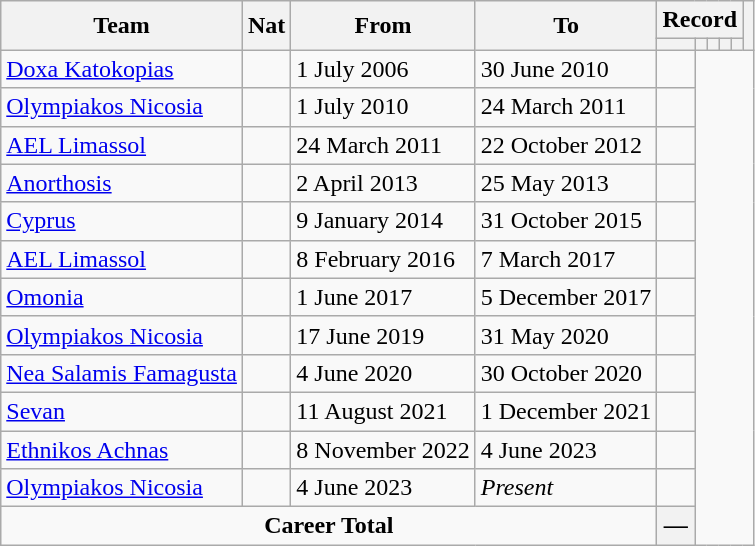<table class="wikitable" style="text-align: center">
<tr>
<th rowspan="2">Team</th>
<th rowspan="2">Nat</th>
<th rowspan="2">From</th>
<th rowspan="2">To</th>
<th colspan="5">Record</th>
<th rowspan=2></th>
</tr>
<tr>
<th></th>
<th></th>
<th></th>
<th></th>
<th></th>
</tr>
<tr>
<td align="left"><a href='#'>Doxa Katokopias</a></td>
<td></td>
<td align=left>1 July 2006</td>
<td align=left>30 June 2010<br></td>
<td></td>
</tr>
<tr>
<td align="left"><a href='#'>Olympiakos Nicosia</a></td>
<td></td>
<td align=left>1 July 2010</td>
<td align=left>24 March 2011<br></td>
<td></td>
</tr>
<tr>
<td align="left"><a href='#'>AEL Limassol</a></td>
<td></td>
<td align=left>24 March 2011</td>
<td align=left>22 October 2012<br></td>
<td></td>
</tr>
<tr>
<td align="left"><a href='#'>Anorthosis</a></td>
<td></td>
<td align=left>2 April 2013</td>
<td align=left>25 May 2013<br></td>
<td></td>
</tr>
<tr>
<td align="left"><a href='#'>Cyprus</a></td>
<td></td>
<td align=left>9 January 2014</td>
<td align=left>31 October 2015<br></td>
<td></td>
</tr>
<tr>
<td align="left"><a href='#'>AEL Limassol</a></td>
<td></td>
<td align=left>8 February 2016</td>
<td align=left>7 March 2017<br></td>
<td></td>
</tr>
<tr>
<td align="left"><a href='#'>Omonia</a></td>
<td></td>
<td align=left>1 June 2017</td>
<td align=left>5 December 2017<br></td>
<td></td>
</tr>
<tr>
<td align="left"><a href='#'>Olympiakos Nicosia</a></td>
<td></td>
<td align=left>17 June 2019</td>
<td align=left>31 May 2020<br></td>
<td></td>
</tr>
<tr>
<td align="left"><a href='#'>Nea Salamis Famagusta</a></td>
<td></td>
<td align=left>4 June 2020</td>
<td align=left>30 October 2020<br></td>
<td></td>
</tr>
<tr>
<td align="left"><a href='#'>Sevan</a></td>
<td></td>
<td align=left>11 August 2021</td>
<td align=left>1 December 2021<br></td>
<td></td>
</tr>
<tr>
<td align="left"><a href='#'>Ethnikos Achnas</a></td>
<td></td>
<td align=left>8 November 2022</td>
<td align=left>4 June 2023<br></td>
<td></td>
</tr>
<tr>
<td align="left"><a href='#'>Olympiakos Nicosia</a></td>
<td></td>
<td align=left>4 June 2023</td>
<td align=left><em>Present</em><br></td>
<td></td>
</tr>
<tr>
<td colspan=4><strong>Career Total</strong><br></td>
<th>—</th>
</tr>
</table>
